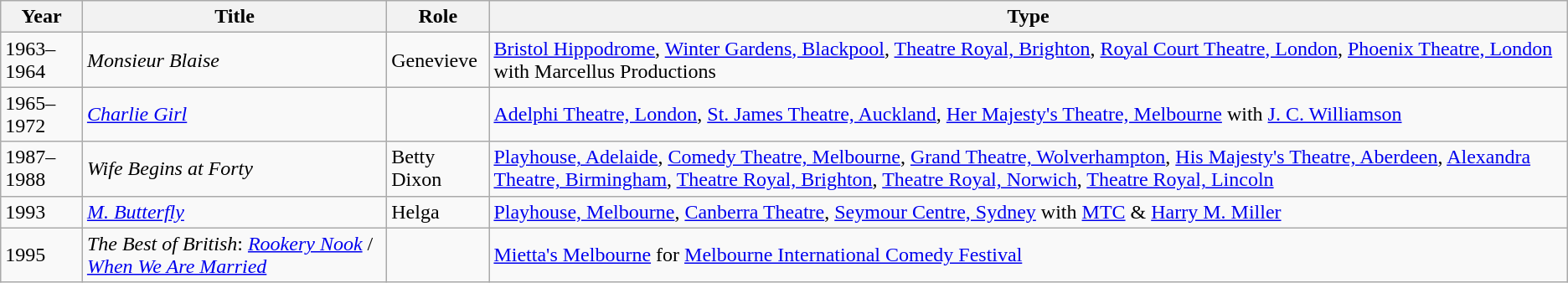<table class="wikitable">
<tr>
<th>Year</th>
<th>Title</th>
<th>Role</th>
<th>Type</th>
</tr>
<tr>
<td>1963–1964</td>
<td><em>Monsieur Blaise</em></td>
<td>Genevieve</td>
<td><a href='#'>Bristol Hippodrome</a>, <a href='#'>Winter Gardens, Blackpool</a>, <a href='#'>Theatre Royal, Brighton</a>, <a href='#'>Royal Court Theatre, London</a>, <a href='#'>Phoenix Theatre, London</a> with Marcellus Productions</td>
</tr>
<tr>
<td>1965–1972</td>
<td><em><a href='#'>Charlie Girl</a></em></td>
<td></td>
<td><a href='#'>Adelphi Theatre, London</a>, <a href='#'>St. James Theatre, Auckland</a>, <a href='#'>Her Majesty's Theatre, Melbourne</a> with <a href='#'>J. C. Williamson</a></td>
</tr>
<tr>
<td>1987–1988</td>
<td><em>Wife Begins at Forty</em></td>
<td>Betty Dixon</td>
<td><a href='#'>Playhouse, Adelaide</a>, <a href='#'>Comedy Theatre, Melbourne</a>, <a href='#'>Grand Theatre, Wolverhampton</a>, <a href='#'>His Majesty's Theatre, Aberdeen</a>, <a href='#'>Alexandra Theatre, Birmingham</a>, <a href='#'>Theatre Royal, Brighton</a>, <a href='#'>Theatre Royal, Norwich</a>, <a href='#'>Theatre Royal, Lincoln</a></td>
</tr>
<tr>
<td>1993</td>
<td><em><a href='#'>M. Butterfly</a></em></td>
<td>Helga</td>
<td><a href='#'>Playhouse, Melbourne</a>, <a href='#'>Canberra Theatre</a>, <a href='#'>Seymour Centre, Sydney</a> with <a href='#'>MTC</a> & <a href='#'>Harry M. Miller</a></td>
</tr>
<tr>
<td>1995</td>
<td><em>The Best of British</em>: <em><a href='#'>Rookery Nook</a></em> / <em><a href='#'>When We Are Married</a></em></td>
<td></td>
<td><a href='#'>Mietta's Melbourne</a> for <a href='#'>Melbourne International Comedy Festival</a></td>
</tr>
</table>
